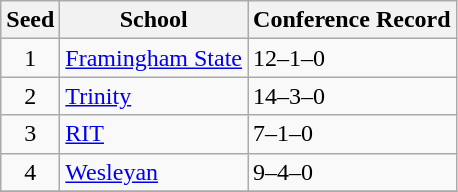<table class="wikitable">
<tr>
<th>Seed</th>
<th>School</th>
<th>Conference Record</th>
</tr>
<tr>
<td align=center>1</td>
<td><a href='#'>Framingham State</a></td>
<td>12–1–0</td>
</tr>
<tr>
<td align=center>2</td>
<td><a href='#'>Trinity</a></td>
<td>14–3–0</td>
</tr>
<tr>
<td align=center>3</td>
<td><a href='#'>RIT</a></td>
<td>7–1–0</td>
</tr>
<tr>
<td align=center>4</td>
<td><a href='#'>Wesleyan</a></td>
<td>9–4–0</td>
</tr>
<tr>
</tr>
</table>
